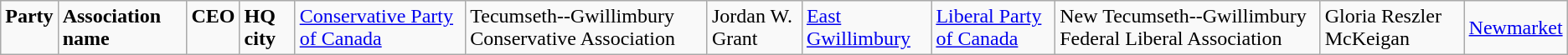<table class="wikitable">
<tr>
<td colspan="2" rowspan="1" align="left" valign="top"><strong>Party</strong></td>
<td valign="top"><strong>Association name</strong></td>
<td valign="top"><strong>CEO</strong></td>
<td valign="top"><strong>HQ city</strong><br></td>
<td><a href='#'>Conservative Party of Canada</a></td>
<td>Tecumseth--Gwillimbury Conservative Association</td>
<td>Jordan W. Grant</td>
<td><a href='#'>East Gwillimbury</a><br></td>
<td><a href='#'>Liberal Party of Canada</a></td>
<td>New Tecumseth--Gwillimbury Federal Liberal Association</td>
<td>Gloria Reszler McKeigan</td>
<td><a href='#'>Newmarket</a></td>
</tr>
</table>
